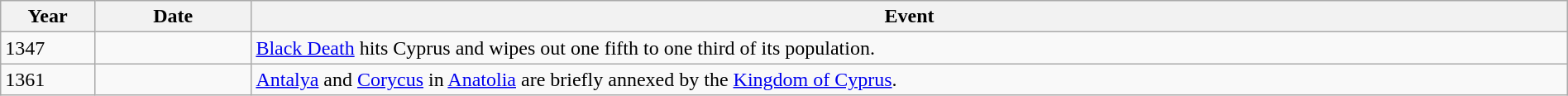<table class="wikitable" width="100%">
<tr>
<th style="width:6%">Year</th>
<th style="width:10%">Date</th>
<th>Event</th>
</tr>
<tr>
<td>1347</td>
<td></td>
<td><a href='#'>Black Death</a> hits Cyprus and wipes out one fifth to one third of its population.</td>
</tr>
<tr>
<td>1361</td>
<td></td>
<td><a href='#'>Antalya</a> and <a href='#'>Corycus</a> in <a href='#'>Anatolia</a> are briefly annexed by the <a href='#'>Kingdom of Cyprus</a>.</td>
</tr>
</table>
